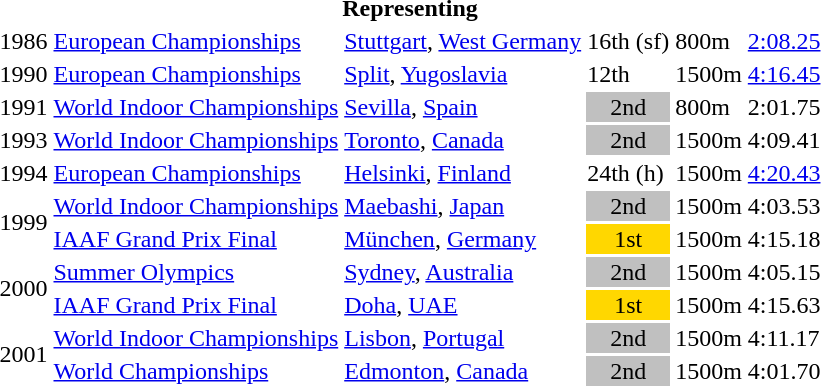<table>
<tr>
<th colspan="6">Representing </th>
</tr>
<tr>
<td>1986</td>
<td><a href='#'>European Championships</a></td>
<td><a href='#'>Stuttgart</a>, <a href='#'>West Germany</a></td>
<td>16th (sf)</td>
<td>800m</td>
<td><a href='#'>2:08.25</a></td>
</tr>
<tr>
<td>1990</td>
<td><a href='#'>European Championships</a></td>
<td><a href='#'>Split</a>, <a href='#'>Yugoslavia</a></td>
<td>12th</td>
<td>1500m</td>
<td><a href='#'>4:16.45</a></td>
</tr>
<tr>
<td>1991</td>
<td><a href='#'>World Indoor Championships</a></td>
<td><a href='#'>Sevilla</a>, <a href='#'>Spain</a></td>
<td bgcolor="silver" align="center">2nd</td>
<td>800m</td>
<td>2:01.75</td>
</tr>
<tr>
<td>1993</td>
<td><a href='#'>World Indoor Championships</a></td>
<td><a href='#'>Toronto</a>, <a href='#'>Canada</a></td>
<td bgcolor="silver" align="center">2nd</td>
<td>1500m</td>
<td>4:09.41</td>
</tr>
<tr>
<td>1994</td>
<td><a href='#'>European Championships</a></td>
<td><a href='#'>Helsinki</a>, <a href='#'>Finland</a></td>
<td>24th (h)</td>
<td>1500m</td>
<td><a href='#'>4:20.43</a></td>
</tr>
<tr>
<td rowspan=2>1999</td>
<td><a href='#'>World Indoor Championships</a></td>
<td><a href='#'>Maebashi</a>, <a href='#'>Japan</a></td>
<td bgcolor="silver" align="center">2nd</td>
<td>1500m</td>
<td>4:03.53</td>
</tr>
<tr>
<td><a href='#'>IAAF Grand Prix Final</a></td>
<td><a href='#'>München</a>, <a href='#'>Germany</a></td>
<td bgcolor="gold" align="center">1st</td>
<td>1500m</td>
<td>4:15.18</td>
</tr>
<tr>
<td rowspan=2>2000</td>
<td><a href='#'>Summer Olympics</a></td>
<td><a href='#'>Sydney</a>, <a href='#'>Australia</a></td>
<td bgcolor="silver" align="center">2nd</td>
<td>1500m</td>
<td>4:05.15</td>
</tr>
<tr>
<td><a href='#'>IAAF Grand Prix Final</a></td>
<td><a href='#'>Doha</a>, <a href='#'>UAE</a></td>
<td bgcolor="gold" align="center">1st</td>
<td>1500m</td>
<td>4:15.63</td>
</tr>
<tr>
<td rowspan=2>2001</td>
<td><a href='#'>World Indoor Championships</a></td>
<td><a href='#'>Lisbon</a>, <a href='#'>Portugal</a></td>
<td bgcolor="silver" align="center">2nd</td>
<td>1500m</td>
<td>4:11.17</td>
</tr>
<tr>
<td><a href='#'>World Championships</a></td>
<td><a href='#'>Edmonton</a>, <a href='#'>Canada</a></td>
<td bgcolor="silver" align="center">2nd</td>
<td>1500m</td>
<td>4:01.70</td>
</tr>
</table>
